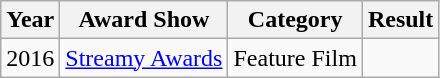<table class="wikitable">
<tr>
<th>Year</th>
<th>Award Show</th>
<th>Category</th>
<th>Result</th>
</tr>
<tr>
<td>2016</td>
<td><a href='#'>Streamy Awards</a></td>
<td>Feature Film</td>
<td></td>
</tr>
</table>
